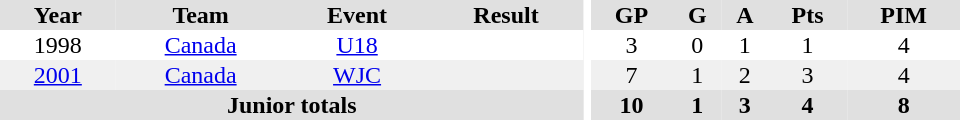<table border="0" cellpadding="1" cellspacing="0" ID="Table3" style="text-align:center; width:40em">
<tr ALIGN="center" bgcolor="#e0e0e0">
<th>Year</th>
<th>Team</th>
<th>Event</th>
<th>Result</th>
<th rowspan="99" bgcolor="#ffffff"></th>
<th>GP</th>
<th>G</th>
<th>A</th>
<th>Pts</th>
<th>PIM</th>
</tr>
<tr>
<td>1998</td>
<td><a href='#'>Canada</a></td>
<td><a href='#'>U18</a></td>
<td></td>
<td>3</td>
<td>0</td>
<td>1</td>
<td>1</td>
<td>4</td>
</tr>
<tr bgcolor="#f0f0f0">
<td><a href='#'>2001</a></td>
<td><a href='#'>Canada</a></td>
<td><a href='#'>WJC</a></td>
<td></td>
<td>7</td>
<td>1</td>
<td>2</td>
<td>3</td>
<td>4</td>
</tr>
<tr bgcolor="#e0e0e0">
<th colspan="4">Junior totals</th>
<th>10</th>
<th>1</th>
<th>3</th>
<th>4</th>
<th>8</th>
</tr>
</table>
